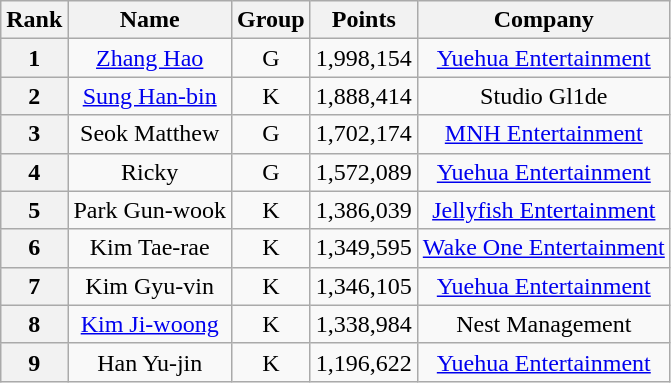<table class="wikitable" style="text-align:center">
<tr>
<th>Rank</th>
<th>Name</th>
<th>Group</th>
<th>Points</th>
<th>Company</th>
</tr>
<tr>
<th>1</th>
<td><a href='#'>Zhang Hao</a></td>
<td>G</td>
<td>1,998,154</td>
<td><a href='#'>Yuehua Entertainment</a></td>
</tr>
<tr>
<th>2</th>
<td><a href='#'>Sung Han-bin</a></td>
<td>K</td>
<td>1,888,414</td>
<td>Studio Gl1de</td>
</tr>
<tr>
<th>3</th>
<td>Seok Matthew</td>
<td>G</td>
<td>1,702,174</td>
<td><a href='#'>MNH Entertainment</a></td>
</tr>
<tr>
<th>4</th>
<td>Ricky</td>
<td>G</td>
<td>1,572,089</td>
<td><a href='#'>Yuehua Entertainment</a></td>
</tr>
<tr>
<th>5</th>
<td>Park Gun-wook</td>
<td>K</td>
<td>1,386,039</td>
<td><a href='#'>Jellyfish Entertainment</a></td>
</tr>
<tr>
<th>6</th>
<td>Kim Tae-rae</td>
<td>K</td>
<td>1,349,595</td>
<td><a href='#'>Wake One Entertainment</a></td>
</tr>
<tr>
<th>7</th>
<td>Kim Gyu-vin</td>
<td>K</td>
<td>1,346,105</td>
<td><a href='#'>Yuehua Entertainment</a></td>
</tr>
<tr>
<th>8</th>
<td><a href='#'>Kim Ji-woong</a></td>
<td>K</td>
<td>1,338,984</td>
<td>Nest Management</td>
</tr>
<tr>
<th>9</th>
<td>Han Yu-jin</td>
<td>K</td>
<td>1,196,622</td>
<td><a href='#'>Yuehua Entertainment</a></td>
</tr>
</table>
